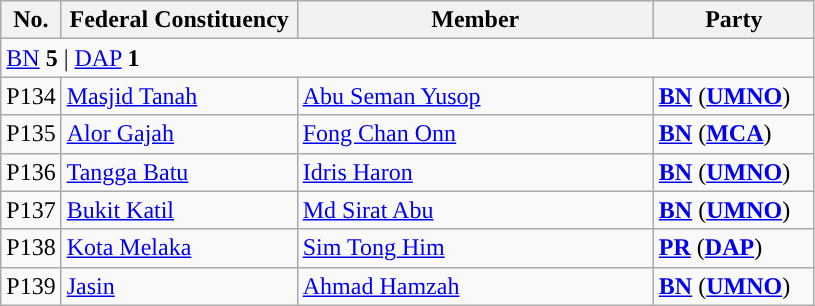<table class ="wikitable sortable">
<tr>
<th style="width:30px;">No.</th>
<th style="width:150px;">Federal Constituency</th>
<th style="width:230px;">Member</th>
<th style="width:100px;">Party</th>
</tr>
<tr>
<td colspan="4"><a href='#'>BN</a> <strong>5</strong> | <a href='#'>DAP</a> <strong>1</strong></td>
</tr>
<tr>
<td>P134</td>
<td><a href='#'>Masjid Tanah</a></td>
<td><a href='#'>Abu Seman Yusop</a></td>
<td><strong><a href='#'>BN</a></strong> (<strong><a href='#'>UMNO</a></strong>)</td>
</tr>
<tr>
<td>P135</td>
<td><a href='#'>Alor Gajah</a></td>
<td><a href='#'>Fong Chan Onn</a></td>
<td><strong><a href='#'>BN</a></strong> (<strong><a href='#'>MCA</a></strong>)</td>
</tr>
<tr>
<td>P136</td>
<td><a href='#'>Tangga Batu</a></td>
<td><a href='#'>Idris Haron</a></td>
<td><strong><a href='#'>BN</a></strong> (<strong><a href='#'>UMNO</a></strong>)</td>
</tr>
<tr>
<td>P137</td>
<td><a href='#'>Bukit Katil</a></td>
<td><a href='#'>Md Sirat Abu</a></td>
<td><strong><a href='#'>BN</a></strong> (<strong><a href='#'>UMNO</a></strong>)</td>
</tr>
<tr>
<td>P138</td>
<td><a href='#'>Kota Melaka</a></td>
<td><a href='#'>Sim Tong Him</a></td>
<td><strong><a href='#'>PR</a></strong> (<strong><a href='#'>DAP</a></strong>)</td>
</tr>
<tr>
<td>P139</td>
<td><a href='#'>Jasin</a></td>
<td><a href='#'>Ahmad Hamzah</a></td>
<td><strong><a href='#'>BN</a></strong> (<strong><a href='#'>UMNO</a></strong>)</td>
</tr>
</table>
